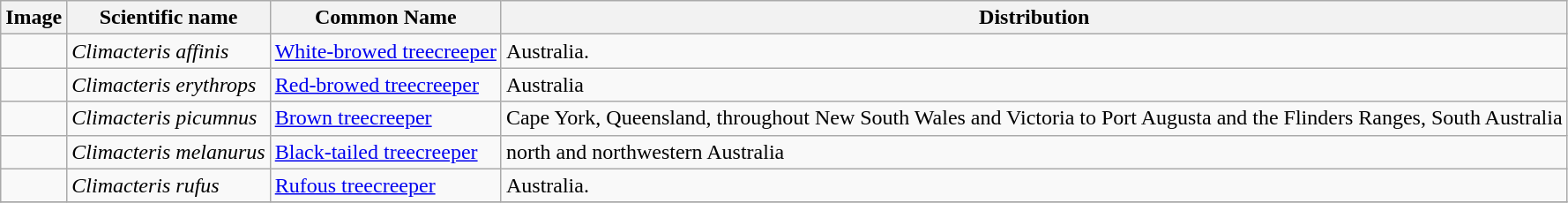<table class="wikitable">
<tr>
<th>Image</th>
<th>Scientific name</th>
<th>Common Name</th>
<th>Distribution</th>
</tr>
<tr>
<td></td>
<td><em>Climacteris affinis</em></td>
<td><a href='#'>White-browed treecreeper</a></td>
<td>Australia.</td>
</tr>
<tr>
<td></td>
<td><em>Climacteris erythrops</em></td>
<td><a href='#'>Red-browed treecreeper</a></td>
<td>Australia</td>
</tr>
<tr>
<td></td>
<td><em>Climacteris picumnus</em></td>
<td><a href='#'>Brown treecreeper</a></td>
<td>Cape York, Queensland, throughout New South Wales and Victoria to Port Augusta and the Flinders Ranges, South Australia</td>
</tr>
<tr>
<td></td>
<td><em>Climacteris melanurus</em></td>
<td><a href='#'>Black-tailed treecreeper</a></td>
<td>north and northwestern Australia</td>
</tr>
<tr>
<td></td>
<td><em>Climacteris rufus</em></td>
<td><a href='#'>Rufous treecreeper</a></td>
<td>Australia.</td>
</tr>
<tr>
</tr>
</table>
